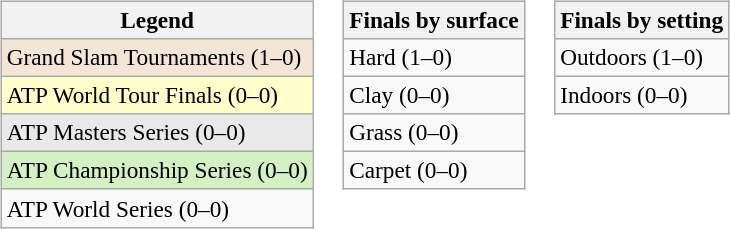<table>
<tr valign=top>
<td><br><table class=wikitable style=font-size:97%>
<tr>
<th>Legend</th>
</tr>
<tr style="background:#f3e6d7;">
<td>Grand Slam Tournaments (1–0)</td>
</tr>
<tr style="background:#ffc;">
<td>ATP World Tour Finals (0–0)</td>
</tr>
<tr style="background:#e9e9e9;">
<td>ATP Masters Series (0–0)</td>
</tr>
<tr style="background:#d4f1c5;">
<td>ATP Championship Series (0–0)</td>
</tr>
<tr>
<td>ATP World Series (0–0)</td>
</tr>
</table>
</td>
<td><br><table class=wikitable style=font-size:97%>
<tr>
<th>Finals by surface</th>
</tr>
<tr>
<td>Hard (1–0)</td>
</tr>
<tr>
<td>Clay (0–0)</td>
</tr>
<tr>
<td>Grass (0–0)</td>
</tr>
<tr>
<td>Carpet (0–0)</td>
</tr>
</table>
</td>
<td><br><table class=wikitable style=font-size:97%>
<tr>
<th>Finals by setting</th>
</tr>
<tr>
<td>Outdoors (1–0)</td>
</tr>
<tr>
<td>Indoors (0–0)</td>
</tr>
</table>
</td>
</tr>
</table>
